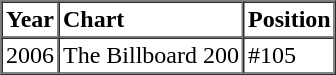<table border=1 cellspacing=0 cellpadding=2">
<tr>
<th align="left" valign="top">Year</th>
<th align="left" valign="top">Chart</th>
<th align="left" valign="top">Position</th>
</tr>
<tr>
<td align="left" valign="top">2006</td>
<td align="left" valign="top">The Billboard 200</td>
<td align="left" valign="top">#105</td>
</tr>
</table>
